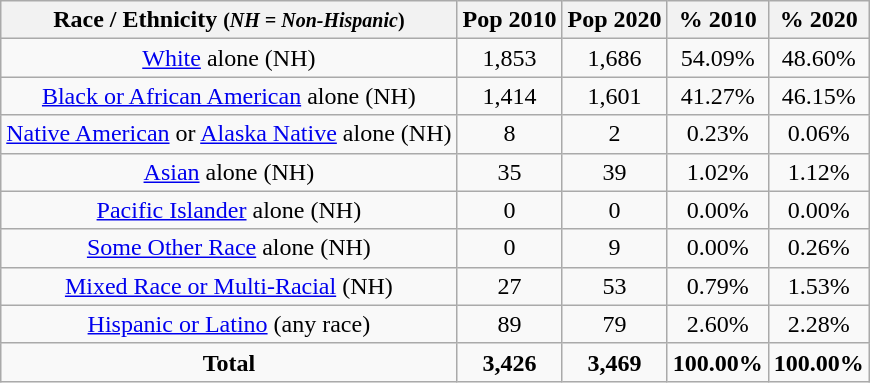<table class="wikitable" style="text-align:center;">
<tr>
<th>Race / Ethnicity <small>(<em>NH = Non-Hispanic</em>)</small></th>
<th>Pop 2010</th>
<th>Pop 2020</th>
<th>% 2010</th>
<th>% 2020</th>
</tr>
<tr>
<td><a href='#'>White</a> alone (NH)</td>
<td>1,853</td>
<td>1,686</td>
<td>54.09%</td>
<td>48.60%</td>
</tr>
<tr>
<td><a href='#'>Black or African American</a> alone (NH)</td>
<td>1,414</td>
<td>1,601</td>
<td>41.27%</td>
<td>46.15%</td>
</tr>
<tr>
<td><a href='#'>Native American</a> or <a href='#'>Alaska Native</a> alone (NH)</td>
<td>8</td>
<td>2</td>
<td>0.23%</td>
<td>0.06%</td>
</tr>
<tr>
<td><a href='#'>Asian</a> alone (NH)</td>
<td>35</td>
<td>39</td>
<td>1.02%</td>
<td>1.12%</td>
</tr>
<tr>
<td><a href='#'>Pacific Islander</a> alone (NH)</td>
<td>0</td>
<td>0</td>
<td>0.00%</td>
<td>0.00%</td>
</tr>
<tr>
<td><a href='#'>Some Other Race</a> alone (NH)</td>
<td>0</td>
<td>9</td>
<td>0.00%</td>
<td>0.26%</td>
</tr>
<tr>
<td><a href='#'>Mixed Race or Multi-Racial</a> (NH)</td>
<td>27</td>
<td>53</td>
<td>0.79%</td>
<td>1.53%</td>
</tr>
<tr>
<td><a href='#'>Hispanic or Latino</a> (any race)</td>
<td>89</td>
<td>79</td>
<td>2.60%</td>
<td>2.28%</td>
</tr>
<tr>
<td><strong>Total</strong></td>
<td><strong>3,426</strong></td>
<td><strong>3,469</strong></td>
<td><strong>100.00%</strong></td>
<td><strong>100.00%</strong></td>
</tr>
</table>
